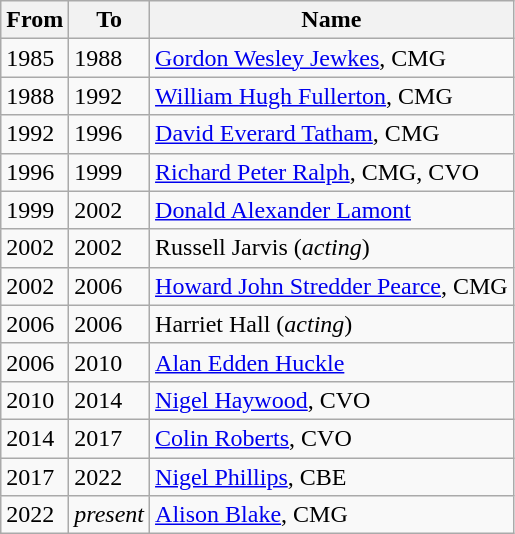<table class="wikitable">
<tr>
<th>From</th>
<th>To</th>
<th>Name</th>
</tr>
<tr>
<td>1985</td>
<td>1988</td>
<td><a href='#'>Gordon Wesley Jewkes</a>, CMG</td>
</tr>
<tr>
<td>1988</td>
<td>1992</td>
<td><a href='#'>William Hugh Fullerton</a>, CMG</td>
</tr>
<tr>
<td>1992</td>
<td>1996</td>
<td><a href='#'>David Everard Tatham</a>, CMG</td>
</tr>
<tr>
<td>1996</td>
<td>1999</td>
<td><a href='#'>Richard Peter Ralph</a>, CMG, CVO</td>
</tr>
<tr>
<td>1999</td>
<td>2002</td>
<td><a href='#'>Donald Alexander Lamont</a></td>
</tr>
<tr>
<td>2002</td>
<td>2002</td>
<td>Russell Jarvis (<em>acting</em>)</td>
</tr>
<tr>
<td>2002</td>
<td>2006</td>
<td><a href='#'>Howard John Stredder Pearce</a>, CMG</td>
</tr>
<tr>
<td>2006</td>
<td>2006</td>
<td>Harriet Hall (<em>acting</em>)</td>
</tr>
<tr>
<td>2006</td>
<td>2010</td>
<td><a href='#'>Alan Edden Huckle</a></td>
</tr>
<tr>
<td>2010</td>
<td>2014</td>
<td><a href='#'>Nigel Haywood</a>, CVO</td>
</tr>
<tr>
<td>2014</td>
<td>2017</td>
<td><a href='#'>Colin Roberts</a>, CVO</td>
</tr>
<tr>
<td>2017</td>
<td>2022</td>
<td><a href='#'>Nigel Phillips</a>, CBE</td>
</tr>
<tr>
<td>2022</td>
<td><em>present</em></td>
<td><a href='#'>Alison Blake</a>, CMG</td>
</tr>
</table>
